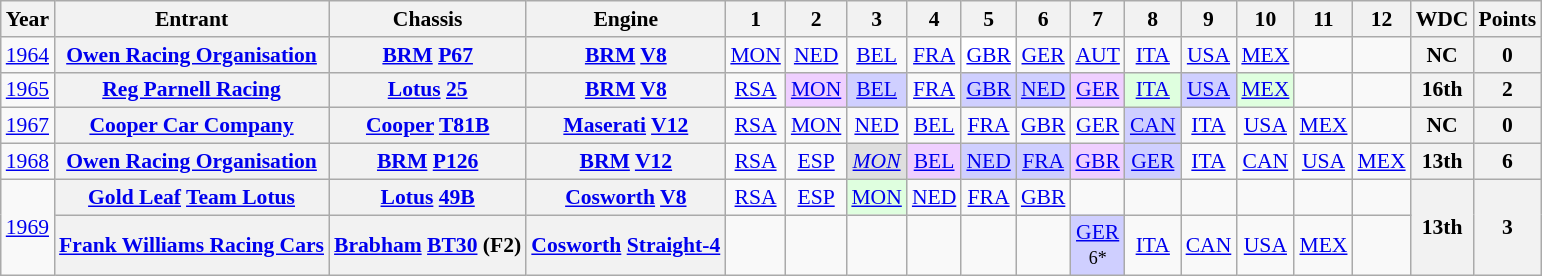<table class="wikitable" style="text-align:center; font-size:90%">
<tr>
<th>Year</th>
<th>Entrant</th>
<th>Chassis</th>
<th>Engine</th>
<th>1</th>
<th>2</th>
<th>3</th>
<th>4</th>
<th>5</th>
<th>6</th>
<th>7</th>
<th>8</th>
<th>9</th>
<th>10</th>
<th>11</th>
<th>12</th>
<th>WDC</th>
<th>Points</th>
</tr>
<tr>
<td><a href='#'>1964</a></td>
<th><a href='#'>Owen Racing Organisation</a></th>
<th><a href='#'>BRM</a> <a href='#'>P67</a></th>
<th><a href='#'>BRM</a> <a href='#'>V8</a></th>
<td><a href='#'>MON</a></td>
<td><a href='#'>NED</a></td>
<td><a href='#'>BEL</a></td>
<td><a href='#'>FRA</a></td>
<td style="background:#ffffff;"><a href='#'>GBR</a><br></td>
<td><a href='#'>GER</a></td>
<td><a href='#'>AUT</a></td>
<td><a href='#'>ITA</a></td>
<td><a href='#'>USA</a></td>
<td><a href='#'>MEX</a></td>
<td></td>
<td></td>
<th>NC</th>
<th>0</th>
</tr>
<tr>
<td><a href='#'>1965</a></td>
<th><a href='#'>Reg Parnell Racing</a></th>
<th><a href='#'>Lotus</a> <a href='#'>25</a></th>
<th><a href='#'>BRM</a> <a href='#'>V8</a></th>
<td><a href='#'>RSA</a></td>
<td style="background:#EFCFFF;"><a href='#'>MON</a><br></td>
<td style="background:#CFCFFF;"><a href='#'>BEL</a><br></td>
<td><a href='#'>FRA</a></td>
<td style="background:#CFCFFF;"><a href='#'>GBR</a><br></td>
<td style="background:#CFCFFF;"><a href='#'>NED</a><br></td>
<td style="background:#EFCFFF;"><a href='#'>GER</a><br></td>
<td style="background:#DFFFDF;"><a href='#'>ITA</a><br></td>
<td style="background:#CFCFFF;"><a href='#'>USA</a><br></td>
<td style="background:#DFFFDF;"><a href='#'>MEX</a><br></td>
<td></td>
<td></td>
<th>16th</th>
<th>2</th>
</tr>
<tr>
<td><a href='#'>1967</a></td>
<th><a href='#'>Cooper Car Company</a></th>
<th><a href='#'>Cooper</a> <a href='#'>T81B</a></th>
<th><a href='#'>Maserati</a> <a href='#'>V12</a></th>
<td><a href='#'>RSA</a></td>
<td><a href='#'>MON</a></td>
<td><a href='#'>NED</a></td>
<td><a href='#'>BEL</a></td>
<td><a href='#'>FRA</a></td>
<td><a href='#'>GBR</a></td>
<td><a href='#'>GER</a></td>
<td style="background:#CFCFFF;"><a href='#'>CAN</a><br></td>
<td><a href='#'>ITA</a></td>
<td><a href='#'>USA</a></td>
<td><a href='#'>MEX</a></td>
<td></td>
<th>NC</th>
<th>0</th>
</tr>
<tr>
<td><a href='#'>1968</a></td>
<th><a href='#'>Owen Racing Organisation</a></th>
<th><a href='#'>BRM</a> <a href='#'>P126</a></th>
<th><a href='#'>BRM</a> <a href='#'>V12</a></th>
<td><a href='#'>RSA</a></td>
<td><a href='#'>ESP</a></td>
<td style="background:#DFDFDF;"><em><a href='#'>MON</a></em><br></td>
<td style="background:#EFCFFF;"><a href='#'>BEL</a><br></td>
<td style="background:#CFCFFF;"><a href='#'>NED</a><br></td>
<td style="background:#CFCFFF;"><a href='#'>FRA</a><br></td>
<td style="background:#EFCFFF;"><a href='#'>GBR</a><br></td>
<td style="background:#CFCFFF;"><a href='#'>GER</a><br></td>
<td><a href='#'>ITA</a></td>
<td><a href='#'>CAN</a></td>
<td><a href='#'>USA</a></td>
<td><a href='#'>MEX</a></td>
<th>13th</th>
<th>6</th>
</tr>
<tr>
<td rowspan="2"><a href='#'>1969</a></td>
<th><a href='#'>Gold Leaf</a> <a href='#'>Team Lotus</a></th>
<th><a href='#'>Lotus</a> <a href='#'>49B</a></th>
<th><a href='#'>Cosworth</a> <a href='#'>V8</a></th>
<td><a href='#'>RSA</a></td>
<td><a href='#'>ESP</a></td>
<td style="background:#DFFFDF;"><a href='#'>MON</a><br></td>
<td><a href='#'>NED</a></td>
<td><a href='#'>FRA</a></td>
<td><a href='#'>GBR</a></td>
<td></td>
<td></td>
<td></td>
<td></td>
<td></td>
<td></td>
<th rowspan="2">13th</th>
<th rowspan="2">3</th>
</tr>
<tr>
<th><a href='#'>Frank Williams Racing Cars</a></th>
<th><a href='#'>Brabham</a> <a href='#'>BT30</a> (F2)</th>
<th><a href='#'>Cosworth</a> <a href='#'>Straight-4</a></th>
<td></td>
<td></td>
<td></td>
<td></td>
<td></td>
<td></td>
<td style="background:#CFCFFF;"><a href='#'>GER</a><br><small>6*</small></td>
<td><a href='#'>ITA</a></td>
<td><a href='#'>CAN</a></td>
<td><a href='#'>USA</a></td>
<td><a href='#'>MEX</a></td>
<td></td>
</tr>
</table>
